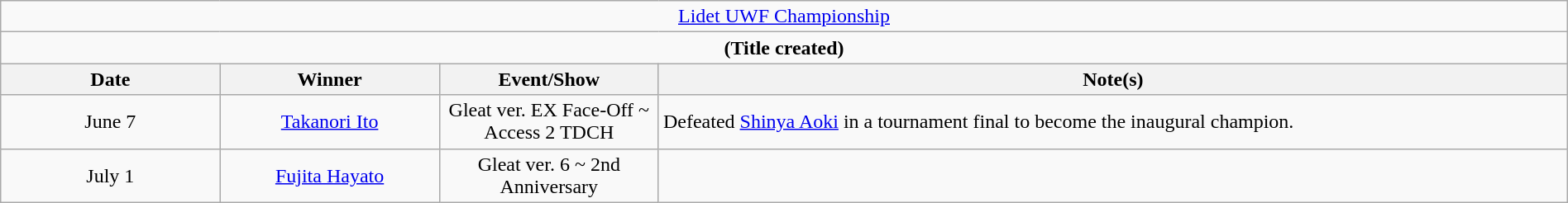<table class="wikitable" style="text-align:center; width:100%;">
<tr>
<td colspan="5" style="text-align: center;"><a href='#'>Lidet UWF Championship</a></td>
</tr>
<tr>
<td colspan="5" style="text-align: center;"><strong>(Title created)</strong></td>
</tr>
<tr>
<th width=14%>Date</th>
<th width=14%>Winner</th>
<th width=14%>Event/Show</th>
<th width=58%>Note(s)</th>
</tr>
<tr>
<td>June 7</td>
<td><a href='#'>Takanori Ito</a></td>
<td>Gleat ver. EX Face-Off ~ Access 2 TDCH</td>
<td align=left>Defeated <a href='#'>Shinya Aoki</a> in a tournament final to become the inaugural champion.</td>
</tr>
<tr>
<td>July 1</td>
<td><a href='#'>Fujita Hayato</a></td>
<td>Gleat ver. 6 ~ 2nd Anniversary</td>
<td></td>
</tr>
</table>
